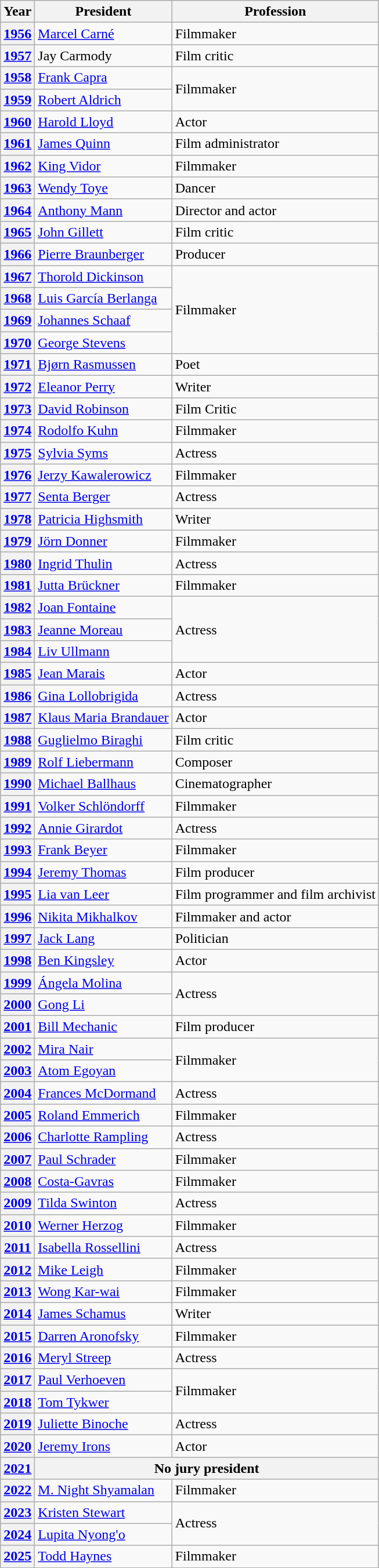<table class="wikitable">
<tr>
<th>Year</th>
<th class="unsortable">President</th>
<th class="unsortable">Profession</th>
</tr>
<tr>
<th><a href='#'>1956</a></th>
<td> <a href='#'>Marcel Carné</a></td>
<td>Filmmaker</td>
</tr>
<tr>
<th><a href='#'>1957</a></th>
<td> Jay Carmody</td>
<td>Film critic</td>
</tr>
<tr>
<th><a href='#'>1958</a></th>
<td> <a href='#'>Frank Capra</a></td>
<td rowspan="2">Filmmaker</td>
</tr>
<tr>
<th><a href='#'>1959</a></th>
<td> <a href='#'>Robert Aldrich</a></td>
</tr>
<tr>
<th><a href='#'>1960</a></th>
<td> <a href='#'>Harold Lloyd</a></td>
<td>Actor</td>
</tr>
<tr>
<th><a href='#'>1961</a></th>
<td> <a href='#'>James Quinn</a></td>
<td>Film administrator</td>
</tr>
<tr>
<th><a href='#'>1962</a></th>
<td> <a href='#'>King Vidor</a></td>
<td>Filmmaker</td>
</tr>
<tr>
<th><a href='#'>1963</a></th>
<td> <a href='#'>Wendy Toye</a></td>
<td>Dancer</td>
</tr>
<tr>
<th><a href='#'>1964</a></th>
<td> <a href='#'>Anthony Mann</a></td>
<td>Director and actor</td>
</tr>
<tr>
<th><a href='#'>1965</a></th>
<td> <a href='#'>John Gillett</a></td>
<td>Film critic</td>
</tr>
<tr>
<th><a href='#'>1966</a></th>
<td> <a href='#'>Pierre Braunberger</a></td>
<td>Producer</td>
</tr>
<tr>
<th><a href='#'>1967</a></th>
<td> <a href='#'>Thorold Dickinson</a></td>
<td rowspan="4">Filmmaker</td>
</tr>
<tr>
<th><a href='#'>1968</a></th>
<td> <a href='#'>Luis García Berlanga</a></td>
</tr>
<tr>
<th><a href='#'>1969</a></th>
<td> <a href='#'>Johannes Schaaf</a></td>
</tr>
<tr>
<th><a href='#'>1970</a></th>
<td> <a href='#'>George Stevens</a></td>
</tr>
<tr>
<th><a href='#'>1971</a></th>
<td> <a href='#'>Bjørn Rasmussen</a></td>
<td>Poet</td>
</tr>
<tr>
<th><a href='#'>1972</a></th>
<td> <a href='#'>Eleanor Perry</a></td>
<td>Writer</td>
</tr>
<tr>
<th><a href='#'>1973</a></th>
<td> <a href='#'>David Robinson</a></td>
<td>Film Critic</td>
</tr>
<tr>
<th><a href='#'>1974</a></th>
<td> <a href='#'>Rodolfo Kuhn</a></td>
<td>Filmmaker</td>
</tr>
<tr>
<th><a href='#'>1975</a></th>
<td> <a href='#'>Sylvia Syms</a></td>
<td>Actress</td>
</tr>
<tr>
<th><a href='#'>1976</a></th>
<td> <a href='#'>Jerzy Kawalerowicz</a></td>
<td>Filmmaker</td>
</tr>
<tr>
<th><a href='#'>1977</a></th>
<td> <a href='#'>Senta Berger</a></td>
<td>Actress</td>
</tr>
<tr>
<th><a href='#'>1978</a></th>
<td> <a href='#'>Patricia Highsmith</a></td>
<td>Writer</td>
</tr>
<tr>
<th><a href='#'>1979</a></th>
<td> <a href='#'>Jörn Donner</a></td>
<td>Filmmaker</td>
</tr>
<tr>
<th><a href='#'>1980</a></th>
<td> <a href='#'>Ingrid Thulin</a></td>
<td>Actress</td>
</tr>
<tr>
<th><a href='#'>1981</a></th>
<td> <a href='#'>Jutta Brückner</a></td>
<td>Filmmaker</td>
</tr>
<tr>
<th><a href='#'>1982</a></th>
<td> <a href='#'>Joan Fontaine</a></td>
<td rowspan="3">Actress</td>
</tr>
<tr>
<th><a href='#'>1983</a></th>
<td> <a href='#'>Jeanne Moreau</a></td>
</tr>
<tr>
<th><a href='#'>1984</a></th>
<td> <a href='#'>Liv Ullmann</a></td>
</tr>
<tr>
<th><a href='#'>1985</a></th>
<td> <a href='#'>Jean Marais</a></td>
<td>Actor</td>
</tr>
<tr>
<th><a href='#'>1986</a></th>
<td> <a href='#'>Gina Lollobrigida</a></td>
<td>Actress</td>
</tr>
<tr>
<th><a href='#'>1987</a></th>
<td> <a href='#'>Klaus Maria Brandauer</a></td>
<td>Actor</td>
</tr>
<tr>
<th><a href='#'>1988</a></th>
<td> <a href='#'>Guglielmo Biraghi</a></td>
<td>Film critic</td>
</tr>
<tr>
<th><a href='#'>1989</a></th>
<td> <a href='#'>Rolf Liebermann</a></td>
<td>Composer</td>
</tr>
<tr>
<th><a href='#'>1990</a></th>
<td> <a href='#'>Michael Ballhaus</a></td>
<td>Cinematographer</td>
</tr>
<tr>
<th><a href='#'>1991</a></th>
<td> <a href='#'>Volker Schlöndorff</a></td>
<td>Filmmaker</td>
</tr>
<tr>
<th><a href='#'>1992</a></th>
<td> <a href='#'>Annie Girardot</a></td>
<td>Actress</td>
</tr>
<tr>
<th><a href='#'>1993</a></th>
<td> <a href='#'>Frank Beyer</a></td>
<td>Filmmaker</td>
</tr>
<tr>
<th><a href='#'>1994</a></th>
<td> <a href='#'>Jeremy Thomas</a></td>
<td>Film producer</td>
</tr>
<tr>
<th><a href='#'>1995</a></th>
<td> <a href='#'>Lia van Leer</a></td>
<td>Film programmer and film archivist</td>
</tr>
<tr>
<th><a href='#'>1996</a></th>
<td> <a href='#'>Nikita Mikhalkov</a></td>
<td>Filmmaker and actor</td>
</tr>
<tr>
<th><a href='#'>1997</a></th>
<td> <a href='#'>Jack Lang</a></td>
<td>Politician</td>
</tr>
<tr>
<th><a href='#'>1998</a></th>
<td> <a href='#'>Ben Kingsley</a></td>
<td>Actor</td>
</tr>
<tr>
<th><a href='#'>1999</a></th>
<td> <a href='#'>Ángela Molina</a></td>
<td rowspan="2">Actress</td>
</tr>
<tr>
<th><a href='#'>2000</a></th>
<td> <a href='#'>Gong Li</a></td>
</tr>
<tr>
<th><a href='#'>2001</a></th>
<td> <a href='#'>Bill Mechanic</a></td>
<td>Film producer</td>
</tr>
<tr>
<th><a href='#'>2002</a></th>
<td> <a href='#'>Mira Nair</a></td>
<td rowspan="2">Filmmaker</td>
</tr>
<tr>
<th><a href='#'>2003</a></th>
<td> <a href='#'>Atom Egoyan </a></td>
</tr>
<tr>
<th><a href='#'>2004</a></th>
<td> <a href='#'>Frances McDormand</a></td>
<td>Actress</td>
</tr>
<tr>
<th><a href='#'>2005</a></th>
<td> <a href='#'>Roland Emmerich</a></td>
<td>Filmmaker</td>
</tr>
<tr>
<th><a href='#'>2006</a></th>
<td> <a href='#'>Charlotte Rampling</a></td>
<td>Actress</td>
</tr>
<tr>
<th><a href='#'>2007</a></th>
<td> <a href='#'>Paul Schrader</a></td>
<td>Filmmaker</td>
</tr>
<tr>
<th><a href='#'>2008</a></th>
<td> <a href='#'>Costa-Gavras</a></td>
<td>Filmmaker</td>
</tr>
<tr>
<th><a href='#'>2009</a></th>
<td> <a href='#'>Tilda Swinton</a></td>
<td>Actress</td>
</tr>
<tr>
<th><a href='#'>2010</a></th>
<td> <a href='#'>Werner Herzog</a></td>
<td>Filmmaker</td>
</tr>
<tr>
<th><a href='#'>2011</a></th>
<td> <a href='#'>Isabella Rossellini</a></td>
<td>Actress</td>
</tr>
<tr>
<th><a href='#'>2012</a></th>
<td> <a href='#'>Mike Leigh</a></td>
<td>Filmmaker</td>
</tr>
<tr>
<th><a href='#'>2013</a></th>
<td> <a href='#'>Wong Kar-wai</a></td>
<td>Filmmaker</td>
</tr>
<tr>
<th><a href='#'>2014</a></th>
<td> <a href='#'>James Schamus</a></td>
<td>Writer</td>
</tr>
<tr>
<th><a href='#'>2015</a></th>
<td> <a href='#'>Darren Aronofsky</a></td>
<td>Filmmaker</td>
</tr>
<tr>
<th><a href='#'>2016</a></th>
<td> <a href='#'>Meryl Streep</a></td>
<td>Actress</td>
</tr>
<tr>
<th><a href='#'>2017</a></th>
<td> <a href='#'>Paul Verhoeven</a></td>
<td rowspan="2">Filmmaker</td>
</tr>
<tr>
<th><a href='#'>2018</a></th>
<td> <a href='#'>Tom Tykwer</a></td>
</tr>
<tr>
<th><a href='#'>2019</a></th>
<td> <a href='#'>Juliette Binoche</a></td>
<td>Actress</td>
</tr>
<tr>
<th><a href='#'>2020</a></th>
<td> <a href='#'>Jeremy Irons</a></td>
<td>Actor</td>
</tr>
<tr>
<th><a href='#'>2021</a></th>
<th colspan="2">No jury president</th>
</tr>
<tr>
<th><a href='#'>2022</a></th>
<td> <a href='#'>M. Night Shyamalan</a></td>
<td>Filmmaker</td>
</tr>
<tr>
<th><a href='#'>2023</a></th>
<td> <a href='#'>Kristen Stewart</a></td>
<td rowspan="2">Actress</td>
</tr>
<tr>
<th><a href='#'>2024</a></th>
<td> <a href='#'>Lupita Nyong'o</a></td>
</tr>
<tr>
<th><a href='#'>2025</a></th>
<td> <a href='#'>Todd Haynes</a></td>
<td>Filmmaker</td>
</tr>
</table>
